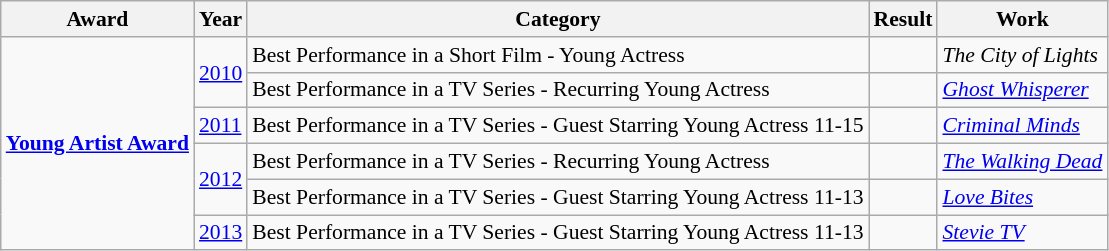<table class="wikitable" style="font-size: 90%;">
<tr>
<th>Award</th>
<th>Year</th>
<th>Category</th>
<th>Result</th>
<th>Work</th>
</tr>
<tr>
<td rowspan=6><strong><a href='#'>Young Artist Award</a></strong></td>
<td rowspan=2><a href='#'>2010</a></td>
<td>Best Performance in a Short Film - Young Actress</td>
<td></td>
<td><em>The City of Lights</em></td>
</tr>
<tr>
<td>Best Performance in a TV Series - Recurring Young Actress</td>
<td></td>
<td><em><a href='#'>Ghost Whisperer</a></em></td>
</tr>
<tr>
<td><a href='#'>2011</a></td>
<td>Best Performance in a TV Series - Guest Starring Young Actress 11-15</td>
<td></td>
<td><em><a href='#'>Criminal Minds</a></em></td>
</tr>
<tr>
<td rowspan=2><a href='#'>2012</a></td>
<td>Best Performance in a TV Series - Recurring Young Actress</td>
<td></td>
<td><em><a href='#'>The Walking Dead</a></em></td>
</tr>
<tr>
<td>Best Performance in a TV Series - Guest Starring Young Actress 11-13</td>
<td></td>
<td><em><a href='#'>Love Bites</a></em></td>
</tr>
<tr>
<td><a href='#'>2013</a></td>
<td>Best Performance in a TV Series - Guest Starring Young Actress 11-13</td>
<td></td>
<td><em><a href='#'>Stevie TV</a></em></td>
</tr>
</table>
